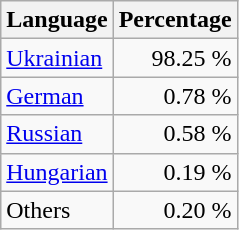<table class="wikitable">
<tr>
<th>Language</th>
<th>Percentage</th>
</tr>
<tr>
<td><a href='#'>Ukrainian</a></td>
<td align="right">98.25 %</td>
</tr>
<tr>
<td><a href='#'>German</a></td>
<td align="right">0.78 %</td>
</tr>
<tr>
<td><a href='#'>Russian</a></td>
<td align="right">0.58 %</td>
</tr>
<tr>
<td><a href='#'>Hungarian</a></td>
<td align="right">0.19 %</td>
</tr>
<tr>
<td>Others</td>
<td align="right">0.20 %</td>
</tr>
</table>
